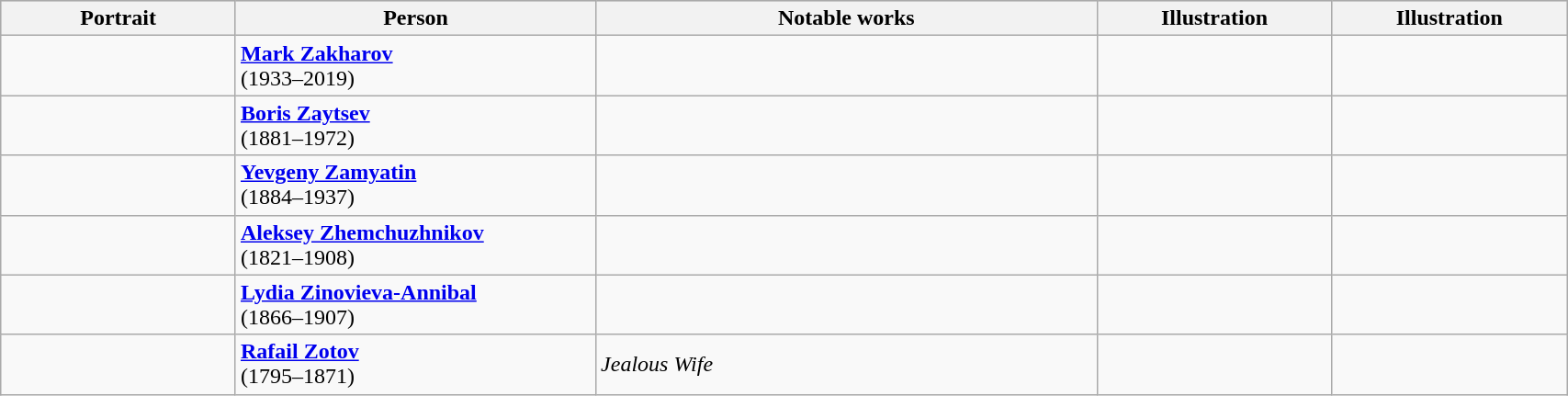<table class="wikitable" style="width:90%;">
<tr bgcolor="#cccccc">
<th width=15%>Portrait</th>
<th width=23%>Person</th>
<th width=32%>Notable works</th>
<th width=15%>Illustration</th>
<th width=15%>Illustration</th>
</tr>
<tr>
<td align=center></td>
<td><strong><a href='#'>Mark Zakharov</a></strong><br>(1933–2019)</td>
<td></td>
<td align=center></td>
<td align=center></td>
</tr>
<tr>
<td align=center></td>
<td><strong><a href='#'>Boris Zaytsev</a></strong><br>(1881–1972)</td>
<td></td>
<td align=center></td>
<td align=center></td>
</tr>
<tr>
<td align=center></td>
<td><strong><a href='#'>Yevgeny Zamyatin</a></strong><br>(1884–1937)</td>
<td></td>
<td align=center></td>
<td align=center></td>
</tr>
<tr>
<td align=center></td>
<td><strong><a href='#'>Aleksey Zhemchuzhnikov</a></strong><br>(1821–1908)</td>
<td></td>
<td align=center></td>
<td align=center></td>
</tr>
<tr>
<td align=center></td>
<td><strong><a href='#'>Lydia Zinovieva-Annibal</a></strong><br>(1866–1907)</td>
<td></td>
<td align=center></td>
<td align=center></td>
</tr>
<tr>
<td align=center></td>
<td><strong><a href='#'>Rafail Zotov</a></strong><br>(1795–1871)</td>
<td><em>Jealous Wife</em></td>
<td align=center></td>
<td align=center></td>
</tr>
</table>
